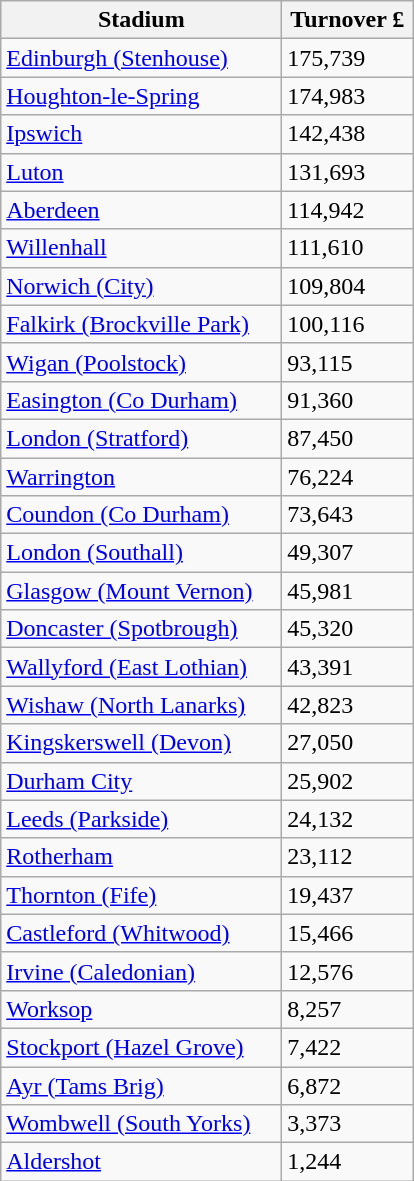<table class="wikitable">
<tr>
<th width=180>Stadium</th>
<th width=80>Turnover £</th>
</tr>
<tr>
<td><a href='#'>Edinburgh (Stenhouse)</a></td>
<td>175,739</td>
</tr>
<tr>
<td><a href='#'>Houghton-le-Spring</a></td>
<td>174,983</td>
</tr>
<tr>
<td><a href='#'>Ipswich</a></td>
<td>142,438</td>
</tr>
<tr>
<td><a href='#'>Luton</a></td>
<td>131,693</td>
</tr>
<tr>
<td><a href='#'>Aberdeen</a></td>
<td>114,942</td>
</tr>
<tr>
<td><a href='#'>Willenhall</a></td>
<td>111,610</td>
</tr>
<tr>
<td><a href='#'>Norwich (City)</a></td>
<td>109,804</td>
</tr>
<tr>
<td><a href='#'>Falkirk (Brockville Park)</a></td>
<td>100,116</td>
</tr>
<tr>
<td><a href='#'>Wigan (Poolstock)</a></td>
<td>93,115</td>
</tr>
<tr>
<td><a href='#'>Easington (Co Durham)</a></td>
<td>91,360</td>
</tr>
<tr>
<td><a href='#'>London (Stratford)</a></td>
<td>87,450</td>
</tr>
<tr>
<td><a href='#'>Warrington</a></td>
<td>76,224</td>
</tr>
<tr>
<td><a href='#'>Coundon (Co Durham)</a></td>
<td>73,643</td>
</tr>
<tr>
<td><a href='#'>London (Southall)</a></td>
<td>49,307</td>
</tr>
<tr>
<td><a href='#'>Glasgow (Mount Vernon)</a></td>
<td>45,981</td>
</tr>
<tr>
<td><a href='#'>Doncaster (Spotbrough)</a></td>
<td>45,320</td>
</tr>
<tr>
<td><a href='#'>Wallyford (East Lothian)</a></td>
<td>43,391</td>
</tr>
<tr>
<td><a href='#'>Wishaw (North Lanarks)</a></td>
<td>42,823</td>
</tr>
<tr>
<td><a href='#'>Kingskerswell (Devon)</a></td>
<td>27,050</td>
</tr>
<tr>
<td><a href='#'>Durham City</a></td>
<td>25,902</td>
</tr>
<tr>
<td><a href='#'>Leeds (Parkside)</a></td>
<td>24,132</td>
</tr>
<tr>
<td><a href='#'>Rotherham</a></td>
<td>23,112</td>
</tr>
<tr>
<td><a href='#'>Thornton (Fife)</a></td>
<td>19,437</td>
</tr>
<tr>
<td><a href='#'>Castleford (Whitwood)</a></td>
<td>15,466</td>
</tr>
<tr>
<td><a href='#'>Irvine (Caledonian)</a></td>
<td>12,576</td>
</tr>
<tr>
<td><a href='#'>Worksop</a></td>
<td>8,257</td>
</tr>
<tr>
<td><a href='#'>Stockport (Hazel Grove)</a></td>
<td>7,422</td>
</tr>
<tr>
<td><a href='#'>Ayr (Tams Brig)</a></td>
<td>6,872</td>
</tr>
<tr>
<td><a href='#'>Wombwell (South Yorks)</a></td>
<td>3,373</td>
</tr>
<tr>
<td><a href='#'>Aldershot</a></td>
<td>1,244</td>
</tr>
</table>
